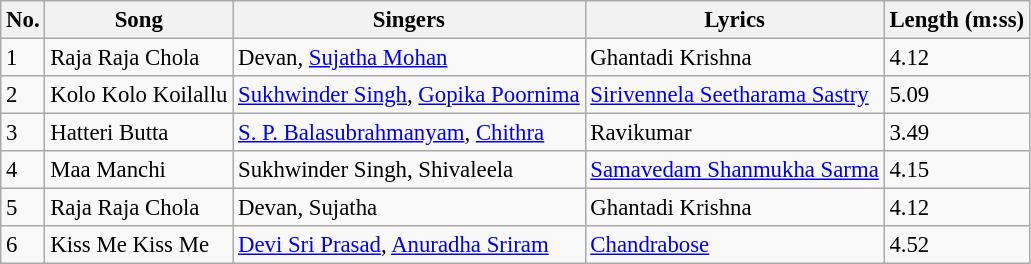<table class="wikitable" style="font-size:95%;">
<tr>
<th>No.</th>
<th>Song</th>
<th>Singers</th>
<th>Lyrics</th>
<th>Length (m:ss)</th>
</tr>
<tr>
<td>1</td>
<td>Raja Raja Chola</td>
<td>Devan, <a href='#'>Sujatha Mohan</a></td>
<td>Ghantadi Krishna</td>
<td>4.12</td>
</tr>
<tr>
<td>2</td>
<td>Kolo Kolo Koilallu</td>
<td><a href='#'>Sukhwinder Singh</a>, <a href='#'>Gopika Poornima</a></td>
<td><a href='#'>Sirivennela Seetharama Sastry</a></td>
<td>5.09</td>
</tr>
<tr>
<td>3</td>
<td>Hatteri Butta</td>
<td><a href='#'>S. P. Balasubrahmanyam</a>, <a href='#'>Chithra</a></td>
<td>Ravikumar</td>
<td>3.49</td>
</tr>
<tr>
<td>4</td>
<td>Maa Manchi</td>
<td>Sukhwinder Singh, Shivaleela</td>
<td><a href='#'>Samavedam Shanmukha Sarma</a></td>
<td>4.15</td>
</tr>
<tr>
<td>5</td>
<td>Raja Raja Chola</td>
<td>Devan, Sujatha</td>
<td>Ghantadi Krishna</td>
<td>4.12</td>
</tr>
<tr>
<td>6</td>
<td>Kiss Me Kiss Me</td>
<td><a href='#'>Devi Sri Prasad</a>, <a href='#'>Anuradha Sriram</a></td>
<td><a href='#'>Chandrabose</a></td>
<td>4.52</td>
</tr>
</table>
